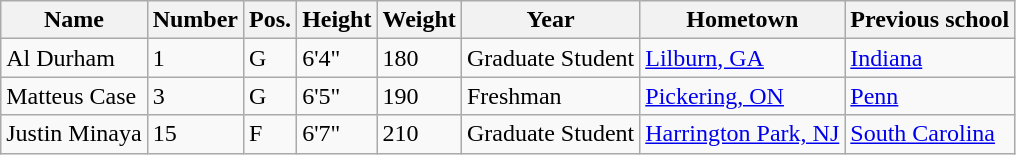<table class="wikitable sortable" border="1">
<tr>
<th>Name</th>
<th>Number</th>
<th>Pos.</th>
<th>Height</th>
<th>Weight</th>
<th>Year</th>
<th>Hometown</th>
<th class="unsortable">Previous school</th>
</tr>
<tr>
<td>Al Durham</td>
<td>1</td>
<td>G</td>
<td>6'4"</td>
<td>180</td>
<td>Graduate Student</td>
<td><a href='#'>Lilburn, GA</a></td>
<td><a href='#'>Indiana</a></td>
</tr>
<tr>
<td>Matteus Case</td>
<td>3</td>
<td>G</td>
<td>6'5"</td>
<td>190</td>
<td>Freshman</td>
<td><a href='#'>Pickering, ON</a></td>
<td><a href='#'>Penn</a></td>
</tr>
<tr>
<td>Justin Minaya</td>
<td>15</td>
<td>F</td>
<td>6'7"</td>
<td>210</td>
<td>Graduate Student</td>
<td><a href='#'>Harrington Park, NJ</a></td>
<td><a href='#'>South Carolina</a></td>
</tr>
</table>
